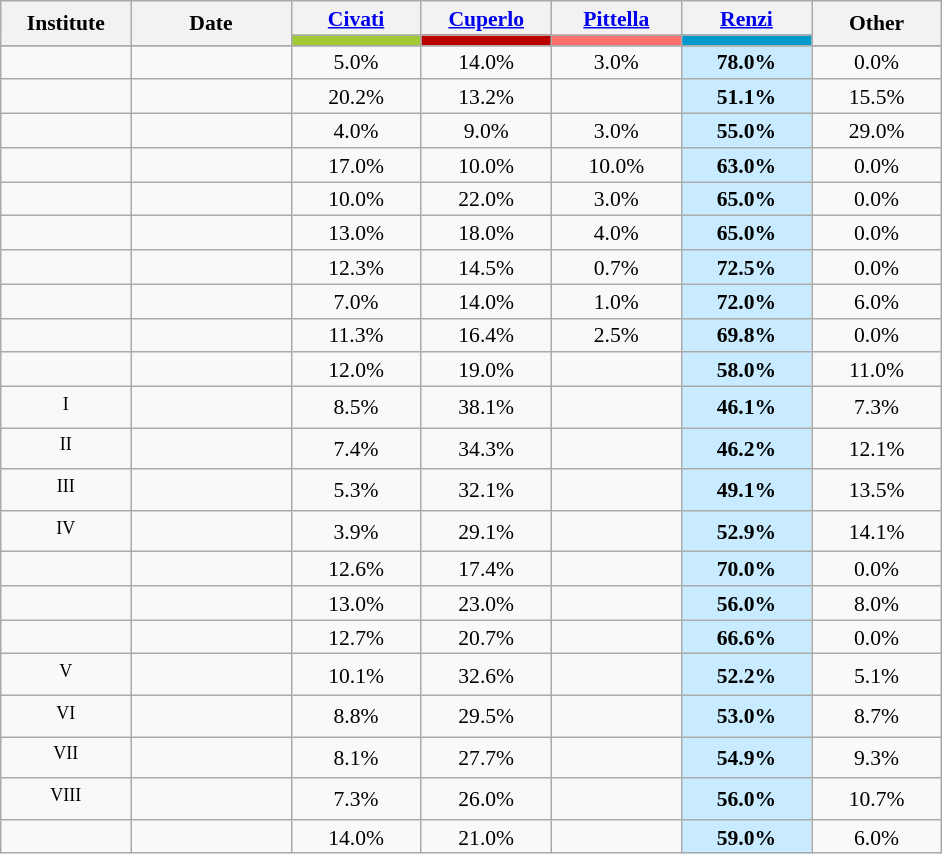<table class="wikitable" style="text-align:center; font-size:90%; line-height:16px;">
<tr>
<th width=80 align="center" rowspan="2">Institute<br></th>
<th width=100 align="center" rowspan="2">Date</th>
<th width=80 align="center"><a href='#'>Civati</a></th>
<th width=80 align="center"><a href='#'>Cuperlo</a></th>
<th width=80 align="center"><a href='#'>Pittella</a></th>
<th width=80 align="center"><a href='#'>Renzi</a></th>
<th width=80 align="center" rowspan="2">Other<br></th>
</tr>
<tr>
<th style="background:#A1C935;"></th>
<th style="background:#BB0000;"></th>
<th style="background:#FF716D;"></th>
<th style="background:#0099CC;"></th>
</tr>
<tr>
</tr>
<tr style="text-align:center">
<td></td>
<td></td>
<td>5.0%</td>
<td>14.0%</td>
<td>3.0%</td>
<td style="background:#C8EBFF"><strong>78.0%</strong></td>
<td>0.0%</td>
</tr>
<tr style="text-align:center">
<td></td>
<td></td>
<td>20.2%</td>
<td>13.2%</td>
<td></td>
<td style="background:#C8EBFF"><strong>51.1%</strong></td>
<td>15.5%</td>
</tr>
<tr style="text-align:center">
<td></td>
<td></td>
<td>4.0%</td>
<td>9.0%</td>
<td>3.0%</td>
<td style="background:#C8EBFF"><strong>55.0%</strong></td>
<td>29.0%</td>
</tr>
<tr style="text-align:center">
<td></td>
<td></td>
<td>17.0%</td>
<td>10.0%</td>
<td>10.0%</td>
<td style="background:#C8EBFF"><strong>63.0%</strong></td>
<td>0.0%</td>
</tr>
<tr style="text-align:center">
<td></td>
<td></td>
<td>10.0%</td>
<td>22.0%</td>
<td>3.0%</td>
<td style="background:#C8EBFF"><strong>65.0%</strong></td>
<td>0.0%</td>
</tr>
<tr style="text-align:center">
<td></td>
<td></td>
<td>13.0%</td>
<td>18.0%</td>
<td>4.0%</td>
<td style="background:#C8EBFF"><strong>65.0%</strong></td>
<td>0.0%</td>
</tr>
<tr style="text-align:center">
<td></td>
<td></td>
<td>12.3%</td>
<td>14.5%</td>
<td>0.7%</td>
<td style="background:#C8EBFF"><strong>72.5%</strong></td>
<td>0.0%</td>
</tr>
<tr style="text-align:center">
<td></td>
<td></td>
<td>7.0%</td>
<td>14.0%</td>
<td>1.0%</td>
<td style="background:#C8EBFF"><strong>72.0%</strong></td>
<td>6.0%</td>
</tr>
<tr style="text-align:center">
<td></td>
<td></td>
<td>11.3%</td>
<td>16.4%</td>
<td>2.5%</td>
<td style="background:#C8EBFF"><strong>69.8%</strong></td>
<td>0.0%</td>
</tr>
<tr style="text-align:center">
<td></td>
<td></td>
<td>12.0%</td>
<td>19.0%</td>
<td></td>
<td style="background:#C8EBFF"><strong>58.0%</strong></td>
<td>11.0%</td>
</tr>
<tr style="text-align:center">
<td><sup>I</sup></td>
<td></td>
<td>8.5%</td>
<td>38.1%</td>
<td></td>
<td style="background:#C8EBFF"><strong>46.1%</strong></td>
<td>7.3%</td>
</tr>
<tr style="text-align:center">
<td><sup>II</sup></td>
<td></td>
<td>7.4%</td>
<td>34.3%</td>
<td></td>
<td style="background:#C8EBFF"><strong>46.2%</strong></td>
<td>12.1%</td>
</tr>
<tr style="text-align:center">
<td><sup>III</sup></td>
<td></td>
<td>5.3%</td>
<td>32.1%</td>
<td></td>
<td style="background:#C8EBFF"><strong>49.1%</strong></td>
<td>13.5%</td>
</tr>
<tr style="text-align:center">
<td><sup>IV</sup></td>
<td></td>
<td>3.9%</td>
<td>29.1%</td>
<td></td>
<td style="background:#C8EBFF"><strong>52.9%</strong></td>
<td>14.1%</td>
</tr>
<tr style="text-align:center">
<td></td>
<td></td>
<td>12.6%</td>
<td>17.4%</td>
<td></td>
<td style="background:#C8EBFF"><strong>70.0%</strong></td>
<td>0.0%</td>
</tr>
<tr style="text-align:center">
<td></td>
<td></td>
<td>13.0%</td>
<td>23.0%</td>
<td></td>
<td style="background:#C8EBFF"><strong>56.0%</strong></td>
<td>8.0%</td>
</tr>
<tr style="text-align:center">
<td></td>
<td></td>
<td>12.7%</td>
<td>20.7%</td>
<td></td>
<td style="background:#C8EBFF"><strong>66.6%</strong></td>
<td>0.0%</td>
</tr>
<tr style="text-align:center">
<td><sup>V</sup></td>
<td></td>
<td>10.1%</td>
<td>32.6%</td>
<td></td>
<td style="background:#C8EBFF"><strong>52.2%</strong></td>
<td>5.1%</td>
</tr>
<tr style="text-align:center">
<td><sup>VI</sup></td>
<td></td>
<td>8.8%</td>
<td>29.5%</td>
<td></td>
<td style="background:#C8EBFF"><strong>53.0%</strong></td>
<td>8.7%</td>
</tr>
<tr style="text-align:center">
<td><sup>VII</sup></td>
<td></td>
<td>8.1%</td>
<td>27.7%</td>
<td></td>
<td style="background:#C8EBFF"><strong>54.9%</strong></td>
<td>9.3%</td>
</tr>
<tr style="text-align:center">
<td><sup>VIII</sup></td>
<td></td>
<td>7.3%</td>
<td>26.0%</td>
<td></td>
<td style="background:#C8EBFF"><strong>56.0%</strong></td>
<td>10.7%</td>
</tr>
<tr style="text-align:center">
<td></td>
<td></td>
<td>14.0%</td>
<td>21.0%</td>
<td></td>
<td style="background:#C8EBFF"><strong>59.0%</strong></td>
<td>6.0%</td>
</tr>
</table>
